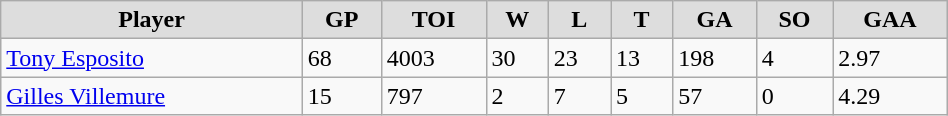<table class="wikitable" width="50%">
<tr align="center"  bgcolor="#dddddd">
<td><strong>Player</strong></td>
<td><strong>GP</strong></td>
<td><strong>TOI</strong></td>
<td><strong>W</strong></td>
<td><strong>L</strong></td>
<td><strong>T</strong></td>
<td><strong>GA</strong></td>
<td><strong>SO</strong></td>
<td><strong>GAA</strong></td>
</tr>
<tr>
<td><a href='#'>Tony Esposito</a></td>
<td>68</td>
<td>4003</td>
<td>30</td>
<td>23</td>
<td>13</td>
<td>198</td>
<td>4</td>
<td>2.97</td>
</tr>
<tr>
<td><a href='#'>Gilles Villemure</a></td>
<td>15</td>
<td>797</td>
<td>2</td>
<td>7</td>
<td>5</td>
<td>57</td>
<td>0</td>
<td>4.29</td>
</tr>
</table>
